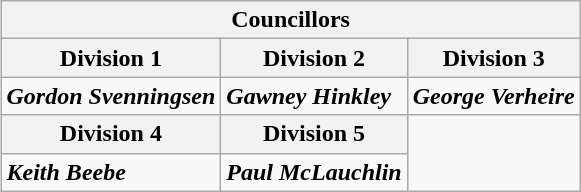<table class="wikitable collapsible collapsed" align="right">
<tr>
<th colspan=3>Councillors</th>
</tr>
<tr>
<th>Division 1</th>
<th>Division 2</th>
<th>Division 3</th>
</tr>
<tr>
<td><strong><em>Gordon Svenningsen</em></strong></td>
<td><strong><em>Gawney Hinkley</em></strong></td>
<td><strong><em>George Verheire</em></strong></td>
</tr>
<tr>
<th>Division 4</th>
<th>Division 5</th>
</tr>
<tr>
<td><strong><em>Keith Beebe</em></strong></td>
<td><strong><em>Paul McLauchlin</em></strong></td>
</tr>
</table>
